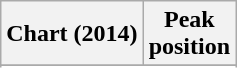<table class="wikitable sortable plainrowheaders" style="text-align:center">
<tr>
<th scope="col">Chart (2014)</th>
<th scope="col">Peak<br>position</th>
</tr>
<tr>
</tr>
<tr>
</tr>
<tr>
</tr>
<tr>
</tr>
<tr>
</tr>
<tr>
</tr>
<tr>
</tr>
<tr>
</tr>
<tr>
</tr>
<tr>
</tr>
<tr>
</tr>
<tr>
</tr>
<tr>
</tr>
</table>
